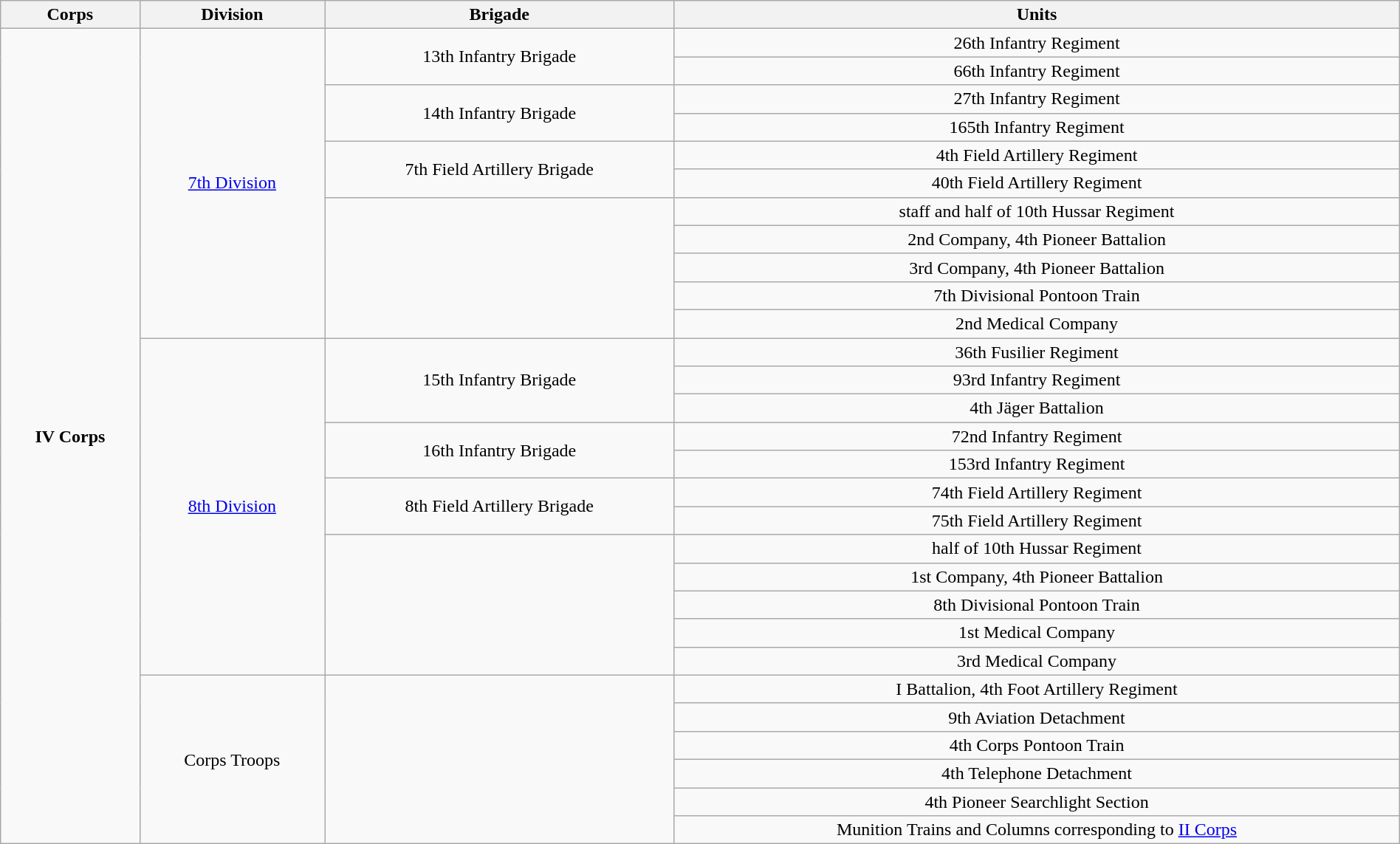<table class="wikitable collapsible collapsed" style="text-align:center; width:100%;">
<tr>
<th>Corps</th>
<th>Division</th>
<th>Brigade</th>
<th>Units</th>
</tr>
<tr>
<td ROWSPAN=29><strong>IV Corps</strong></td>
<td ROWSPAN=11><a href='#'>7th Division</a></td>
<td ROWSPAN=2>13th Infantry Brigade</td>
<td>26th Infantry Regiment</td>
</tr>
<tr>
<td>66th Infantry Regiment</td>
</tr>
<tr>
<td ROWSPAN=2>14th Infantry Brigade</td>
<td>27th Infantry Regiment</td>
</tr>
<tr>
<td>165th Infantry Regiment</td>
</tr>
<tr>
<td ROWSPAN=2>7th Field Artillery Brigade</td>
<td>4th Field Artillery Regiment</td>
</tr>
<tr>
<td>40th Field Artillery Regiment</td>
</tr>
<tr>
<td ROWSPAN=5></td>
<td>staff and half of 10th Hussar Regiment</td>
</tr>
<tr>
<td>2nd Company, 4th Pioneer Battalion</td>
</tr>
<tr>
<td>3rd Company, 4th Pioneer Battalion</td>
</tr>
<tr>
<td>7th Divisional Pontoon Train</td>
</tr>
<tr>
<td>2nd Medical Company</td>
</tr>
<tr>
<td ROWSPAN=12><a href='#'>8th Division</a></td>
<td ROWSPAN=3>15th Infantry Brigade</td>
<td>36th Fusilier Regiment</td>
</tr>
<tr>
<td>93rd Infantry Regiment</td>
</tr>
<tr>
<td>4th Jäger Battalion</td>
</tr>
<tr>
<td ROWSPAN=2>16th Infantry Brigade</td>
<td>72nd Infantry Regiment</td>
</tr>
<tr>
<td>153rd Infantry Regiment</td>
</tr>
<tr>
<td ROWSPAN=2>8th Field Artillery Brigade</td>
<td>74th Field Artillery Regiment</td>
</tr>
<tr>
<td>75th Field Artillery Regiment</td>
</tr>
<tr>
<td ROWSPAN=5></td>
<td>half of 10th Hussar Regiment</td>
</tr>
<tr>
<td>1st Company, 4th Pioneer Battalion</td>
</tr>
<tr>
<td>8th Divisional Pontoon Train</td>
</tr>
<tr>
<td>1st Medical Company</td>
</tr>
<tr>
<td>3rd Medical Company</td>
</tr>
<tr>
<td ROWSPAN=6>Corps Troops</td>
<td ROWSPAN=6></td>
<td>I Battalion, 4th Foot Artillery Regiment</td>
</tr>
<tr>
<td>9th Aviation Detachment</td>
</tr>
<tr>
<td>4th Corps Pontoon Train</td>
</tr>
<tr>
<td>4th Telephone Detachment</td>
</tr>
<tr>
<td>4th Pioneer Searchlight Section</td>
</tr>
<tr>
<td>Munition Trains and Columns corresponding to <a href='#'>II Corps</a></td>
</tr>
</table>
